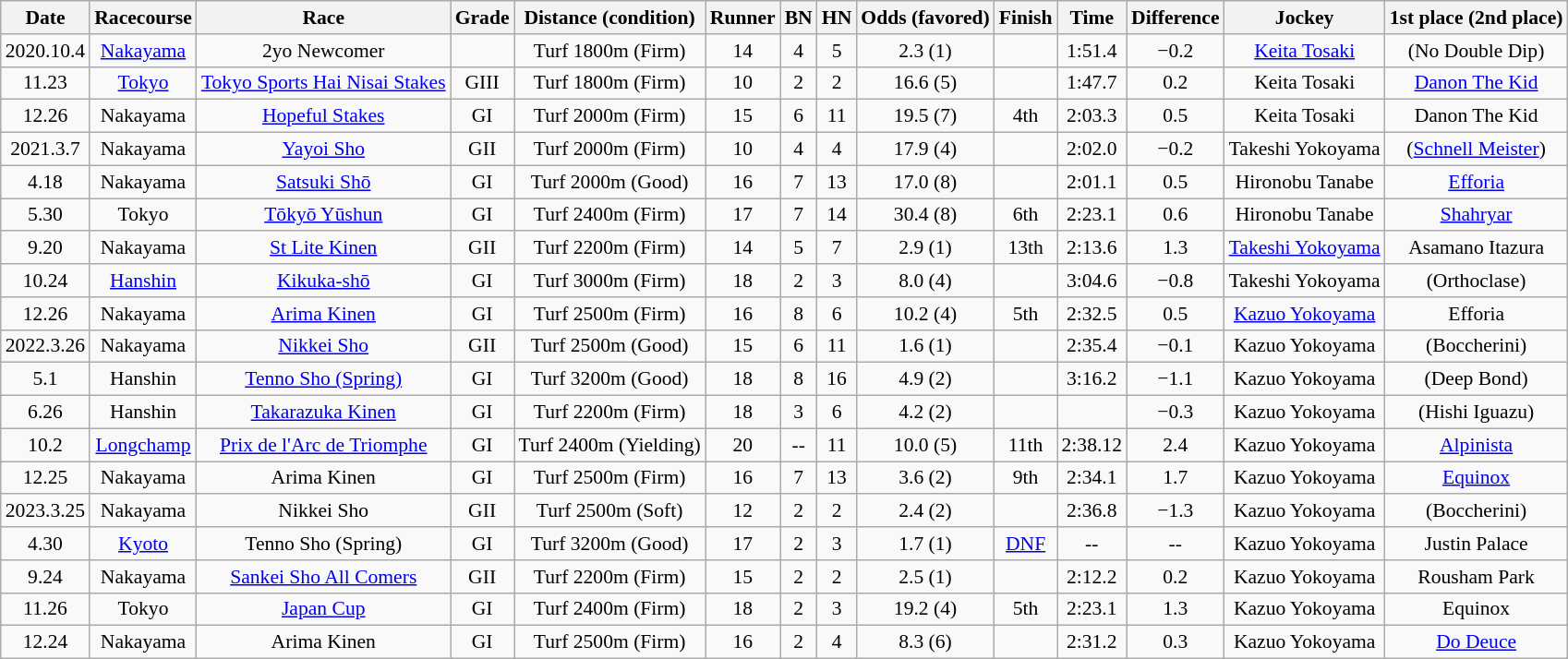<table class="wikitable" style="border-collapse: collapse; font-size: 90%; text-align: center; white-space: nowrap">
<tr>
<th>Date</th>
<th nowrap="">Racecourse</th>
<th>Race</th>
<th>Grade</th>
<th>Distance (condition)</th>
<th>Runner</th>
<th>BN</th>
<th>HN</th>
<th>Odds (favored)</th>
<th>Finish</th>
<th>Time</th>
<th>Difference</th>
<th>Jockey</th>
<th>1st place (2nd place)</th>
</tr>
<tr>
<td>2020.10.4</td>
<td><a href='#'>Nakayama</a></td>
<td>2yo Newcomer</td>
<td></td>
<td>Turf 1800m (Firm)</td>
<td>14</td>
<td>4</td>
<td>5</td>
<td>2.3 (1)</td>
<td></td>
<td>1:51.4</td>
<td>−0.2</td>
<td><a href='#'>Keita Tosaki</a></td>
<td>(No Double Dip)</td>
</tr>
<tr>
<td>11.23</td>
<td><a href='#'>Tokyo</a></td>
<td><a href='#'>Tokyo Sports Hai Nisai Stakes</a></td>
<td>GIII</td>
<td>Turf 1800m (Firm)</td>
<td>10</td>
<td>2</td>
<td>2</td>
<td>16.6 (5)</td>
<td></td>
<td>1:47.7</td>
<td>0.2</td>
<td>Keita Tosaki</td>
<td><a href='#'>Danon The Kid</a></td>
</tr>
<tr>
<td>12.26</td>
<td>Nakayama</td>
<td><a href='#'>Hopeful Stakes</a></td>
<td>GI</td>
<td>Turf 2000m (Firm)</td>
<td>15</td>
<td>6</td>
<td>11</td>
<td>19.5 (7)</td>
<td>4th</td>
<td>2:03.3</td>
<td>0.5</td>
<td>Keita Tosaki</td>
<td>Danon The Kid</td>
</tr>
<tr>
<td>2021.3.7</td>
<td>Nakayama</td>
<td><a href='#'>Yayoi Sho</a></td>
<td>GII</td>
<td>Turf 2000m (Firm)</td>
<td>10</td>
<td>4</td>
<td>4</td>
<td>17.9 (4)</td>
<td></td>
<td>2:02.0</td>
<td>−0.2</td>
<td>Takeshi Yokoyama</td>
<td>(<a href='#'>Schnell Meister</a>)</td>
</tr>
<tr>
<td>4.18</td>
<td>Nakayama</td>
<td><a href='#'>Satsuki Shō</a></td>
<td>GI</td>
<td>Turf 2000m (Good)</td>
<td>16</td>
<td>7</td>
<td>13</td>
<td>17.0 (8)</td>
<td></td>
<td>2:01.1</td>
<td>0.5</td>
<td>Hironobu Tanabe</td>
<td><a href='#'>Efforia</a></td>
</tr>
<tr>
<td>5.30</td>
<td>Tokyo</td>
<td><a href='#'>Tōkyō Yūshun</a></td>
<td>GI</td>
<td>Turf 2400m (Firm)</td>
<td>17</td>
<td>7</td>
<td>14</td>
<td>30.4 (8)</td>
<td>6th</td>
<td>2:23.1</td>
<td>0.6</td>
<td>Hironobu Tanabe</td>
<td><a href='#'>Shahryar</a></td>
</tr>
<tr>
<td>9.20</td>
<td>Nakayama</td>
<td><a href='#'>St Lite Kinen</a></td>
<td>GII</td>
<td>Turf 2200m (Firm)</td>
<td>14</td>
<td>5</td>
<td>7</td>
<td>2.9 (1)</td>
<td>13th</td>
<td>2:13.6</td>
<td>1.3</td>
<td><a href='#'>Takeshi Yokoyama</a></td>
<td>Asamano Itazura</td>
</tr>
<tr>
<td>10.24</td>
<td><a href='#'>Hanshin</a></td>
<td><a href='#'>Kikuka-shō</a></td>
<td>GI</td>
<td>Turf 3000m (Firm)</td>
<td>18</td>
<td>2</td>
<td>3</td>
<td>8.0 (4)</td>
<td></td>
<td>3:04.6</td>
<td>−0.8</td>
<td>Takeshi Yokoyama</td>
<td>(Orthoclase)</td>
</tr>
<tr>
<td>12.26</td>
<td>Nakayama</td>
<td><a href='#'>Arima Kinen</a></td>
<td>GI</td>
<td>Turf 2500m (Firm)</td>
<td>16</td>
<td>8</td>
<td>6</td>
<td>10.2 (4)</td>
<td>5th</td>
<td>2:32.5</td>
<td>0.5</td>
<td><a href='#'>Kazuo Yokoyama</a></td>
<td>Efforia</td>
</tr>
<tr>
<td>2022.3.26</td>
<td>Nakayama</td>
<td><a href='#'>Nikkei Sho</a></td>
<td>GII</td>
<td>Turf 2500m (Good)</td>
<td>15</td>
<td>6</td>
<td>11</td>
<td>1.6 (1)</td>
<td></td>
<td>2:35.4</td>
<td>−0.1</td>
<td>Kazuo Yokoyama</td>
<td>(Boccherini)</td>
</tr>
<tr>
<td>5.1</td>
<td>Hanshin</td>
<td><a href='#'>Tenno Sho (Spring)</a></td>
<td>GI</td>
<td>Turf 3200m (Good)</td>
<td>18</td>
<td>8</td>
<td>16</td>
<td>4.9 (2)</td>
<td></td>
<td>3:16.2</td>
<td>−1.1</td>
<td>Kazuo Yokoyama</td>
<td>(Deep Bond)</td>
</tr>
<tr>
<td>6.26</td>
<td>Hanshin</td>
<td><a href='#'>Takarazuka Kinen</a></td>
<td>GI</td>
<td>Turf 2200m (Firm)</td>
<td>18</td>
<td>3</td>
<td>6</td>
<td>4.2 (2)</td>
<td></td>
<td></td>
<td>−0.3</td>
<td>Kazuo Yokoyama</td>
<td>(Hishi Iguazu)</td>
</tr>
<tr>
<td>10.2</td>
<td><a href='#'>Longchamp</a></td>
<td><a href='#'>Prix de l'Arc de Triomphe</a></td>
<td>GI</td>
<td>Turf 2400m (Yielding)</td>
<td>20</td>
<td>--</td>
<td>11</td>
<td>10.0 (5)</td>
<td>11th</td>
<td>2:38.12</td>
<td>2.4</td>
<td>Kazuo Yokoyama</td>
<td><a href='#'>Alpinista</a></td>
</tr>
<tr>
<td>12.25</td>
<td>Nakayama</td>
<td>Arima Kinen</td>
<td>GI</td>
<td>Turf 2500m (Firm)</td>
<td>16</td>
<td>7</td>
<td>13</td>
<td>3.6 (2)</td>
<td>9th</td>
<td>2:34.1</td>
<td>1.7</td>
<td>Kazuo Yokoyama</td>
<td><a href='#'>Equinox</a></td>
</tr>
<tr>
<td>2023.3.25</td>
<td>Nakayama</td>
<td>Nikkei Sho</td>
<td>GII</td>
<td>Turf 2500m (Soft)</td>
<td>12</td>
<td>2</td>
<td>2</td>
<td>2.4 (2)</td>
<td></td>
<td>2:36.8</td>
<td>−1.3</td>
<td>Kazuo Yokoyama</td>
<td>(Boccherini)</td>
</tr>
<tr>
<td>4.30</td>
<td><a href='#'>Kyoto</a></td>
<td>Tenno Sho (Spring)</td>
<td>GI</td>
<td>Turf 3200m (Good)</td>
<td>17</td>
<td>2</td>
<td>3</td>
<td>1.7 (1)</td>
<td><a href='#'>DNF</a></td>
<td>--</td>
<td>--</td>
<td>Kazuo Yokoyama</td>
<td>Justin Palace</td>
</tr>
<tr>
<td>9.24</td>
<td>Nakayama</td>
<td><a href='#'>Sankei Sho All Comers</a></td>
<td>GII</td>
<td>Turf 2200m (Firm)</td>
<td>15</td>
<td>2</td>
<td>2</td>
<td>2.5 (1)</td>
<td></td>
<td>2:12.2</td>
<td>0.2</td>
<td>Kazuo Yokoyama</td>
<td>Rousham Park</td>
</tr>
<tr>
<td>11.26</td>
<td>Tokyo</td>
<td><a href='#'>Japan Cup</a></td>
<td>GI</td>
<td>Turf 2400m (Firm)</td>
<td>18</td>
<td>2</td>
<td>3</td>
<td>19.2 (4)</td>
<td>5th</td>
<td>2:23.1</td>
<td>1.3</td>
<td>Kazuo Yokoyama</td>
<td>Equinox</td>
</tr>
<tr>
<td>12.24</td>
<td>Nakayama</td>
<td>Arima Kinen</td>
<td>GI</td>
<td>Turf 2500m (Firm)</td>
<td>16</td>
<td>2</td>
<td>4</td>
<td>8.3 (6)</td>
<td></td>
<td>2:31.2</td>
<td>0.3</td>
<td>Kazuo Yokoyama</td>
<td><a href='#'>Do Deuce</a></td>
</tr>
</table>
